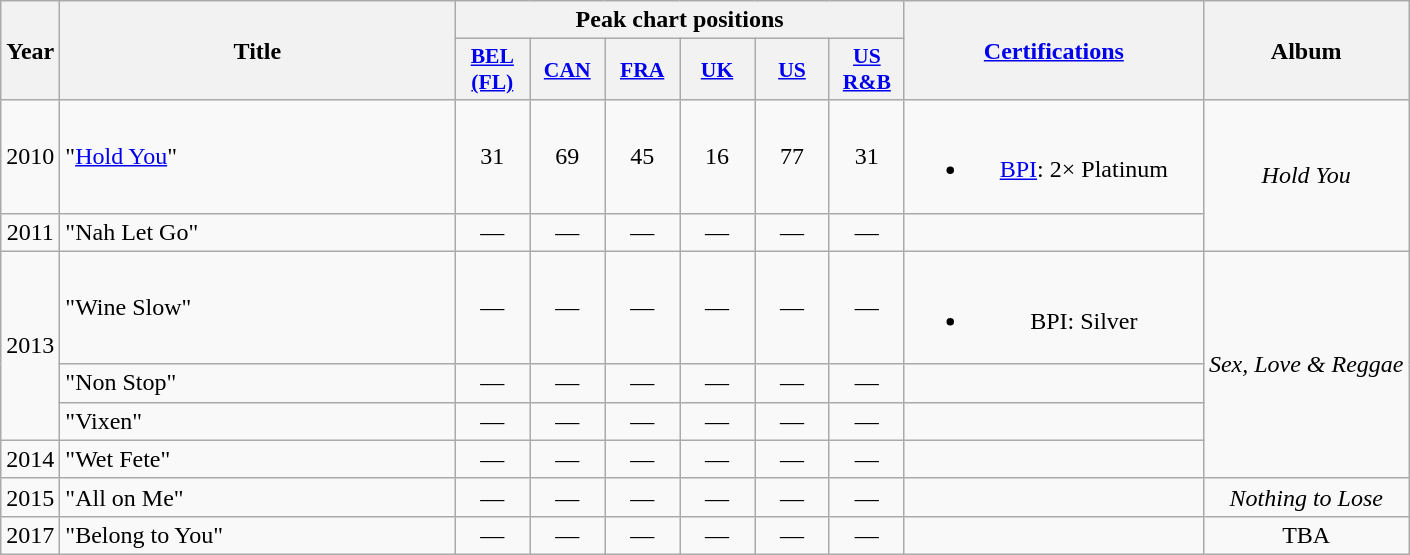<table class="wikitable" style="text-align:center;">
<tr>
<th scope="col" rowspan="2">Year</th>
<th scope="col" rowspan="2" style="width:16em;">Title</th>
<th scope="col" colspan="6">Peak chart positions</th>
<th scope="col" rowspan="2" style="width:12em;"><a href='#'>Certifications</a></th>
<th scope="col" rowspan="2">Album</th>
</tr>
<tr>
<th scope="col" style="width:3em;font-size:90%;"><a href='#'>BEL<br>(FL)</a></th>
<th scope="col" style="width:3em;font-size:90%;"><a href='#'>CAN</a><br></th>
<th scope="col" style="width:3em;font-size:90%;"><a href='#'>FRA</a><br></th>
<th scope="col" style="width:3em;font-size:90%;"><a href='#'>UK</a></th>
<th scope="col" style="width:3em;font-size:90%;"><a href='#'>US</a><br></th>
<th scope="col" style="width:3em;font-size:90%;"><a href='#'>US R&B</a><br></th>
</tr>
<tr>
<td>2010</td>
<td align="left">"<a href='#'>Hold You</a>"</td>
<td>31</td>
<td>69</td>
<td>45</td>
<td>16</td>
<td>77</td>
<td>31</td>
<td><br><ul><li><a href='#'>BPI</a>: 2× Platinum</li></ul></td>
<td rowspan="2"><em>Hold You</em></td>
</tr>
<tr>
<td>2011</td>
<td align="left">"Nah Let Go"</td>
<td>—</td>
<td>—</td>
<td>—</td>
<td>—</td>
<td>—</td>
<td>—</td>
<td></td>
</tr>
<tr>
<td rowspan="3">2013</td>
<td align="left">"Wine Slow"</td>
<td>—</td>
<td>—</td>
<td>—</td>
<td>—</td>
<td>—</td>
<td>—</td>
<td><br><ul><li>BPI: Silver</li></ul></td>
<td rowspan="4"><em>Sex, Love & Reggae</em></td>
</tr>
<tr>
<td align="left">"Non Stop"</td>
<td>—</td>
<td>—</td>
<td>—</td>
<td>—</td>
<td>—</td>
<td>—</td>
<td></td>
</tr>
<tr>
<td align="left">"Vixen"</td>
<td>—</td>
<td>—</td>
<td>—</td>
<td>—</td>
<td>—</td>
<td>—</td>
<td></td>
</tr>
<tr>
<td>2014</td>
<td align="left">"Wet Fete"</td>
<td>—</td>
<td>—</td>
<td>—</td>
<td>—</td>
<td>—</td>
<td>—</td>
<td></td>
</tr>
<tr>
<td>2015</td>
<td align="left">"All on Me"</td>
<td>—</td>
<td>—</td>
<td>—</td>
<td>—</td>
<td>—</td>
<td>—</td>
<td></td>
<td><em>Nothing to Lose</em></td>
</tr>
<tr>
<td>2017</td>
<td align="left">"Belong to You" </td>
<td>—</td>
<td>—</td>
<td>—</td>
<td>—</td>
<td>—</td>
<td>—</td>
<td></td>
<td>TBA</td>
</tr>
</table>
